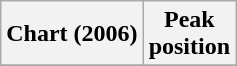<table class="wikitable plainrowheaders" style="text-align:center">
<tr>
<th scope="col">Chart (2006)</th>
<th scope="col">Peak<br> position</th>
</tr>
<tr>
</tr>
</table>
